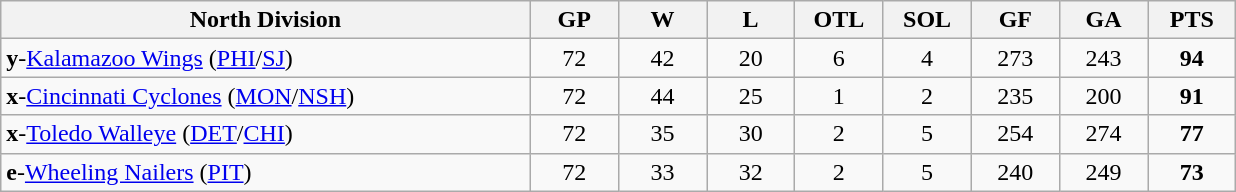<table class="wikitable" style="text-align:center">
<tr>
<th bgcolor="#DDDDFF" width="30%">North Division</th>
<th bgcolor="#DDDDFF" width="5%">GP</th>
<th bgcolor="#DDDDFF" width="5%">W</th>
<th bgcolor="#DDDDFF" width="5%">L</th>
<th bgcolor="#DDDDFF" width="5%">OTL</th>
<th bgcolor="#DDDDFF" width="5%">SOL</th>
<th bgcolor="#DDDDFF" width="5%">GF</th>
<th bgcolor="#DDDDFF" width="5%">GA</th>
<th bgcolor="#DDDDFF" width="5%">PTS</th>
</tr>
<tr align=center>
<td align=left><strong>y</strong>-<a href='#'>Kalamazoo Wings</a> (<a href='#'>PHI</a>/<a href='#'>SJ</a>)</td>
<td>72</td>
<td>42</td>
<td>20</td>
<td>6</td>
<td>4</td>
<td>273</td>
<td>243</td>
<td><strong>94</strong></td>
</tr>
<tr align=center>
<td align=left><strong>x</strong>-<a href='#'>Cincinnati Cyclones</a> (<a href='#'>MON</a>/<a href='#'>NSH</a>)</td>
<td>72</td>
<td>44</td>
<td>25</td>
<td>1</td>
<td>2</td>
<td>235</td>
<td>200</td>
<td><strong>91</strong></td>
</tr>
<tr align=center>
<td align=left><strong>x</strong>-<a href='#'>Toledo Walleye</a> (<a href='#'>DET</a>/<a href='#'>CHI</a>)</td>
<td>72</td>
<td>35</td>
<td>30</td>
<td>2</td>
<td>5</td>
<td>254</td>
<td>274</td>
<td><strong>77</strong></td>
</tr>
<tr align=center>
<td align=left><strong>e</strong>-<a href='#'>Wheeling Nailers</a> (<a href='#'>PIT</a>)</td>
<td>72</td>
<td>33</td>
<td>32</td>
<td>2</td>
<td>5</td>
<td>240</td>
<td>249</td>
<td><strong>73</strong></td>
</tr>
</table>
